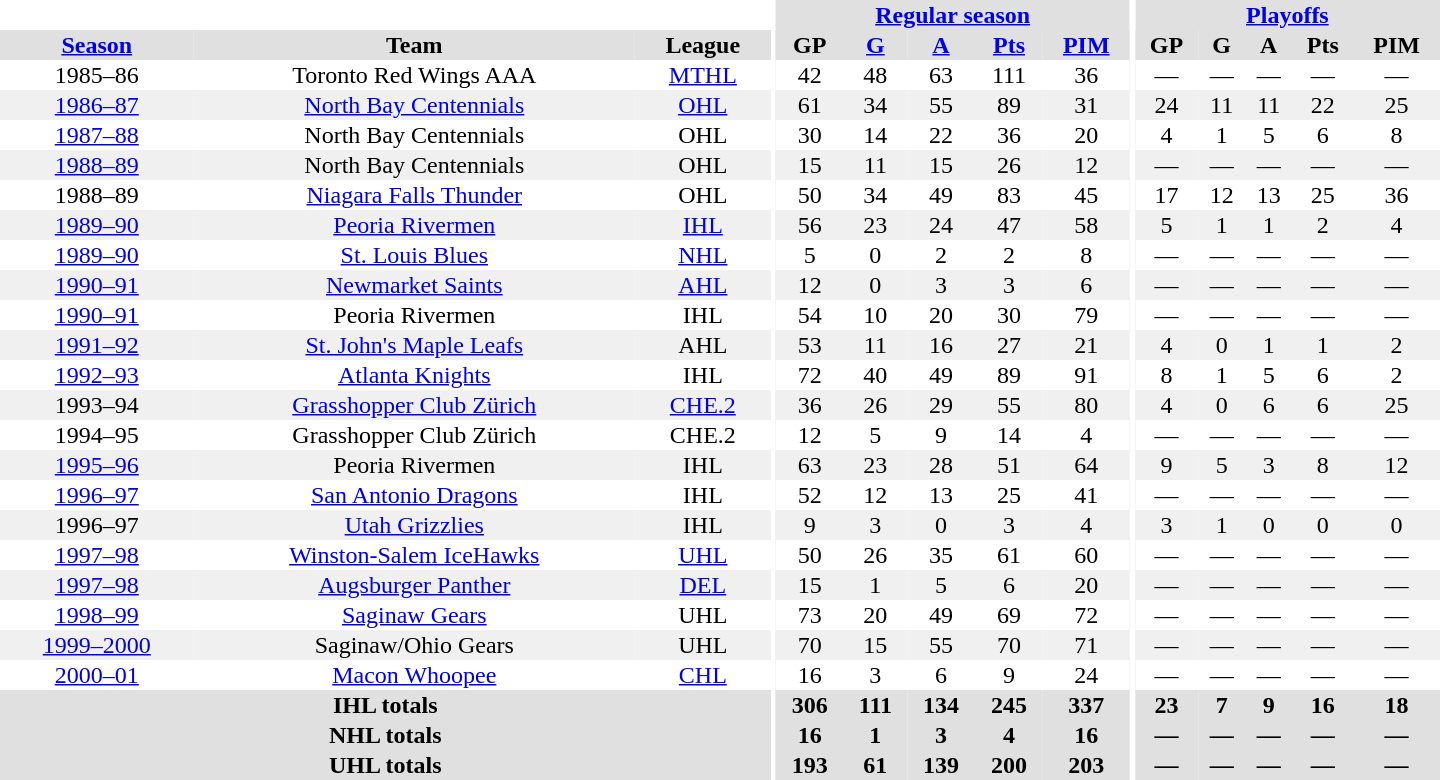<table border="0" cellpadding="1" cellspacing="0" style="text-align:center; width:60em">
<tr bgcolor="#e0e0e0">
<th colspan="3" bgcolor="#ffffff"></th>
<th rowspan="99" bgcolor="#ffffff"></th>
<th colspan="5"><a href='#'>Regular season</a></th>
<th rowspan="99" bgcolor="#ffffff"></th>
<th colspan="5"><a href='#'>Playoffs</a></th>
</tr>
<tr bgcolor="#e0e0e0">
<th><a href='#'>Season</a></th>
<th>Team</th>
<th>League</th>
<th>GP</th>
<th><a href='#'>G</a></th>
<th><a href='#'>A</a></th>
<th><a href='#'>Pts</a></th>
<th><a href='#'>PIM</a></th>
<th>GP</th>
<th>G</th>
<th>A</th>
<th>Pts</th>
<th>PIM</th>
</tr>
<tr>
<td>1985–86</td>
<td>Toronto Red Wings AAA</td>
<td><a href='#'>MTHL</a></td>
<td>42</td>
<td>48</td>
<td>63</td>
<td>111</td>
<td>36</td>
<td>—</td>
<td>—</td>
<td>—</td>
<td>—</td>
<td>—</td>
</tr>
<tr bgcolor="#f0f0f0">
<td><a href='#'>1986–87</a></td>
<td><a href='#'>North Bay Centennials</a></td>
<td><a href='#'>OHL</a></td>
<td>61</td>
<td>34</td>
<td>55</td>
<td>89</td>
<td>31</td>
<td>24</td>
<td>11</td>
<td>11</td>
<td>22</td>
<td>25</td>
</tr>
<tr>
<td><a href='#'>1987–88</a></td>
<td>North Bay Centennials</td>
<td>OHL</td>
<td>30</td>
<td>14</td>
<td>22</td>
<td>36</td>
<td>20</td>
<td>4</td>
<td>1</td>
<td>5</td>
<td>6</td>
<td>8</td>
</tr>
<tr bgcolor="#f0f0f0">
<td><a href='#'>1988–89</a></td>
<td>North Bay Centennials</td>
<td>OHL</td>
<td>15</td>
<td>11</td>
<td>15</td>
<td>26</td>
<td>12</td>
<td>—</td>
<td>—</td>
<td>—</td>
<td>—</td>
<td>—</td>
</tr>
<tr>
<td>1988–89</td>
<td><a href='#'>Niagara Falls Thunder</a></td>
<td>OHL</td>
<td>50</td>
<td>34</td>
<td>49</td>
<td>83</td>
<td>45</td>
<td>17</td>
<td>12</td>
<td>13</td>
<td>25</td>
<td>36</td>
</tr>
<tr bgcolor="#f0f0f0">
<td><a href='#'>1989–90</a></td>
<td><a href='#'>Peoria Rivermen</a></td>
<td><a href='#'>IHL</a></td>
<td>56</td>
<td>23</td>
<td>24</td>
<td>47</td>
<td>58</td>
<td>5</td>
<td>1</td>
<td>1</td>
<td>2</td>
<td>4</td>
</tr>
<tr>
<td><a href='#'>1989–90</a></td>
<td><a href='#'>St. Louis Blues</a></td>
<td><a href='#'>NHL</a></td>
<td>5</td>
<td>0</td>
<td>2</td>
<td>2</td>
<td>8</td>
<td>—</td>
<td>—</td>
<td>—</td>
<td>—</td>
<td>—</td>
</tr>
<tr bgcolor="#f0f0f0">
<td><a href='#'>1990–91</a></td>
<td><a href='#'>Newmarket Saints</a></td>
<td><a href='#'>AHL</a></td>
<td>12</td>
<td>0</td>
<td>3</td>
<td>3</td>
<td>6</td>
<td>—</td>
<td>—</td>
<td>—</td>
<td>—</td>
<td>—</td>
</tr>
<tr>
<td><a href='#'>1990–91</a></td>
<td>Peoria Rivermen</td>
<td>IHL</td>
<td>54</td>
<td>10</td>
<td>20</td>
<td>30</td>
<td>79</td>
<td>—</td>
<td>—</td>
<td>—</td>
<td>—</td>
<td>—</td>
</tr>
<tr bgcolor="#f0f0f0">
<td><a href='#'>1991–92</a></td>
<td><a href='#'>St. John's Maple Leafs</a></td>
<td>AHL</td>
<td>53</td>
<td>11</td>
<td>16</td>
<td>27</td>
<td>21</td>
<td>4</td>
<td>0</td>
<td>1</td>
<td>1</td>
<td>2</td>
</tr>
<tr>
<td><a href='#'>1992–93</a></td>
<td><a href='#'>Atlanta Knights</a></td>
<td>IHL</td>
<td>72</td>
<td>40</td>
<td>49</td>
<td>89</td>
<td>91</td>
<td>8</td>
<td>1</td>
<td>5</td>
<td>6</td>
<td>2</td>
</tr>
<tr bgcolor="#f0f0f0">
<td>1993–94</td>
<td><a href='#'>Grasshopper Club Zürich</a></td>
<td><a href='#'>CHE.2</a></td>
<td>36</td>
<td>26</td>
<td>29</td>
<td>55</td>
<td>80</td>
<td>4</td>
<td>0</td>
<td>6</td>
<td>6</td>
<td>25</td>
</tr>
<tr>
<td>1994–95</td>
<td>Grasshopper Club Zürich</td>
<td>CHE.2</td>
<td>12</td>
<td>5</td>
<td>9</td>
<td>14</td>
<td>4</td>
<td>—</td>
<td>—</td>
<td>—</td>
<td>—</td>
<td>—</td>
</tr>
<tr bgcolor="#f0f0f0">
<td><a href='#'>1995–96</a></td>
<td>Peoria Rivermen</td>
<td>IHL</td>
<td>63</td>
<td>23</td>
<td>28</td>
<td>51</td>
<td>64</td>
<td>9</td>
<td>5</td>
<td>3</td>
<td>8</td>
<td>12</td>
</tr>
<tr>
<td><a href='#'>1996–97</a></td>
<td><a href='#'>San Antonio Dragons</a></td>
<td>IHL</td>
<td>52</td>
<td>12</td>
<td>13</td>
<td>25</td>
<td>41</td>
<td>—</td>
<td>—</td>
<td>—</td>
<td>—</td>
<td>—</td>
</tr>
<tr bgcolor="#f0f0f0">
<td>1996–97</td>
<td><a href='#'>Utah Grizzlies</a></td>
<td>IHL</td>
<td>9</td>
<td>3</td>
<td>0</td>
<td>3</td>
<td>4</td>
<td>3</td>
<td>1</td>
<td>0</td>
<td>0</td>
<td>0</td>
</tr>
<tr>
<td><a href='#'>1997–98</a></td>
<td><a href='#'>Winston-Salem IceHawks</a></td>
<td><a href='#'>UHL</a></td>
<td>50</td>
<td>26</td>
<td>35</td>
<td>61</td>
<td>60</td>
<td>—</td>
<td>—</td>
<td>—</td>
<td>—</td>
<td>—</td>
</tr>
<tr bgcolor="#f0f0f0">
<td><a href='#'>1997–98</a></td>
<td><a href='#'>Augsburger Panther</a></td>
<td><a href='#'>DEL</a></td>
<td>15</td>
<td>1</td>
<td>5</td>
<td>6</td>
<td>20</td>
<td>—</td>
<td>—</td>
<td>—</td>
<td>—</td>
<td>—</td>
</tr>
<tr>
<td><a href='#'>1998–99</a></td>
<td><a href='#'>Saginaw Gears</a></td>
<td>UHL</td>
<td>73</td>
<td>20</td>
<td>49</td>
<td>69</td>
<td>72</td>
<td>—</td>
<td>—</td>
<td>—</td>
<td>—</td>
<td>—</td>
</tr>
<tr bgcolor="#f0f0f0">
<td><a href='#'>1999–2000</a></td>
<td>Saginaw/Ohio Gears</td>
<td>UHL</td>
<td>70</td>
<td>15</td>
<td>55</td>
<td>70</td>
<td>71</td>
<td>—</td>
<td>—</td>
<td>—</td>
<td>—</td>
<td>—</td>
</tr>
<tr>
<td><a href='#'>2000–01</a></td>
<td><a href='#'>Macon Whoopee</a></td>
<td><a href='#'>CHL</a></td>
<td>16</td>
<td>3</td>
<td>6</td>
<td>9</td>
<td>24</td>
<td>—</td>
<td>—</td>
<td>—</td>
<td>—</td>
<td>—</td>
</tr>
<tr bgcolor="#e0e0e0">
<th colspan="3">IHL totals</th>
<th>306</th>
<th>111</th>
<th>134</th>
<th>245</th>
<th>337</th>
<th>23</th>
<th>7</th>
<th>9</th>
<th>16</th>
<th>18</th>
</tr>
<tr bgcolor="#e0e0e0">
<th colspan="3">NHL totals</th>
<th>16</th>
<th>1</th>
<th>3</th>
<th>4</th>
<th>16</th>
<th>—</th>
<th>—</th>
<th>—</th>
<th>—</th>
<th>—</th>
</tr>
<tr bgcolor="#e0e0e0">
<th colspan="3">UHL totals</th>
<th>193</th>
<th>61</th>
<th>139</th>
<th>200</th>
<th>203</th>
<th>—</th>
<th>—</th>
<th>—</th>
<th>—</th>
<th>—</th>
</tr>
</table>
